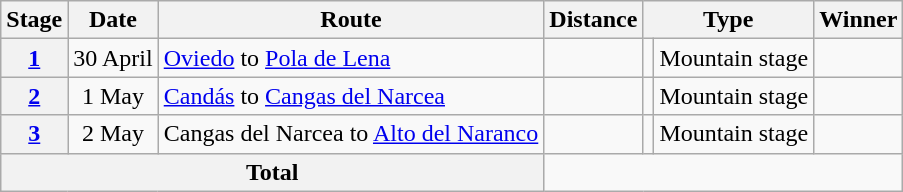<table class="wikitable">
<tr>
<th scope=col>Stage</th>
<th scope=col>Date</th>
<th scope=col>Route</th>
<th scope=col>Distance</th>
<th scope=col colspan="2">Type</th>
<th scope=col>Winner</th>
</tr>
<tr>
<th scope="row" style="text-align:center;"><a href='#'>1</a></th>
<td style="text-align:center;">30 April</td>
<td><a href='#'>Oviedo</a> to <a href='#'>Pola de Lena</a></td>
<td style="text-align:center;"></td>
<td></td>
<td>Mountain stage</td>
<td></td>
</tr>
<tr>
<th scope="row" style="text-align:center;"><a href='#'>2</a></th>
<td style="text-align:center;">1 May</td>
<td><a href='#'>Candás</a> to <a href='#'>Cangas del Narcea</a></td>
<td style="text-align:center;"></td>
<td></td>
<td>Mountain stage</td>
<td></td>
</tr>
<tr>
<th scope="row" style="text-align:center;"><a href='#'>3</a></th>
<td style="text-align:center;">2 May</td>
<td>Cangas del Narcea to <a href='#'>Alto del Naranco</a></td>
<td style="text-align:center;"></td>
<td></td>
<td>Mountain stage</td>
<td></td>
</tr>
<tr>
<th colspan="3">Total</th>
<td colspan="5" align="center"></td>
</tr>
</table>
